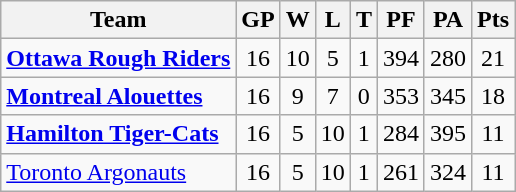<table class="wikitable" style="text-align:center;">
<tr>
<th>Team</th>
<th>GP</th>
<th>W</th>
<th>L</th>
<th>T</th>
<th>PF</th>
<th>PA</th>
<th>Pts</th>
</tr>
<tr>
<td style="text-align:left;"><strong><a href='#'>Ottawa Rough Riders</a></strong></td>
<td>16</td>
<td>10</td>
<td>5</td>
<td>1</td>
<td>394</td>
<td>280</td>
<td>21</td>
</tr>
<tr>
<td style="text-align:left;"><strong><a href='#'>Montreal Alouettes</a></strong></td>
<td>16</td>
<td>9</td>
<td>7</td>
<td>0</td>
<td>353</td>
<td>345</td>
<td>18</td>
</tr>
<tr>
<td style="text-align:left;"><strong><a href='#'>Hamilton Tiger-Cats</a></strong></td>
<td>16</td>
<td>5</td>
<td>10</td>
<td>1</td>
<td>284</td>
<td>395</td>
<td>11</td>
</tr>
<tr>
<td style="text-align:left;"><a href='#'>Toronto Argonauts</a></td>
<td>16</td>
<td>5</td>
<td>10</td>
<td>1</td>
<td>261</td>
<td>324</td>
<td>11</td>
</tr>
</table>
